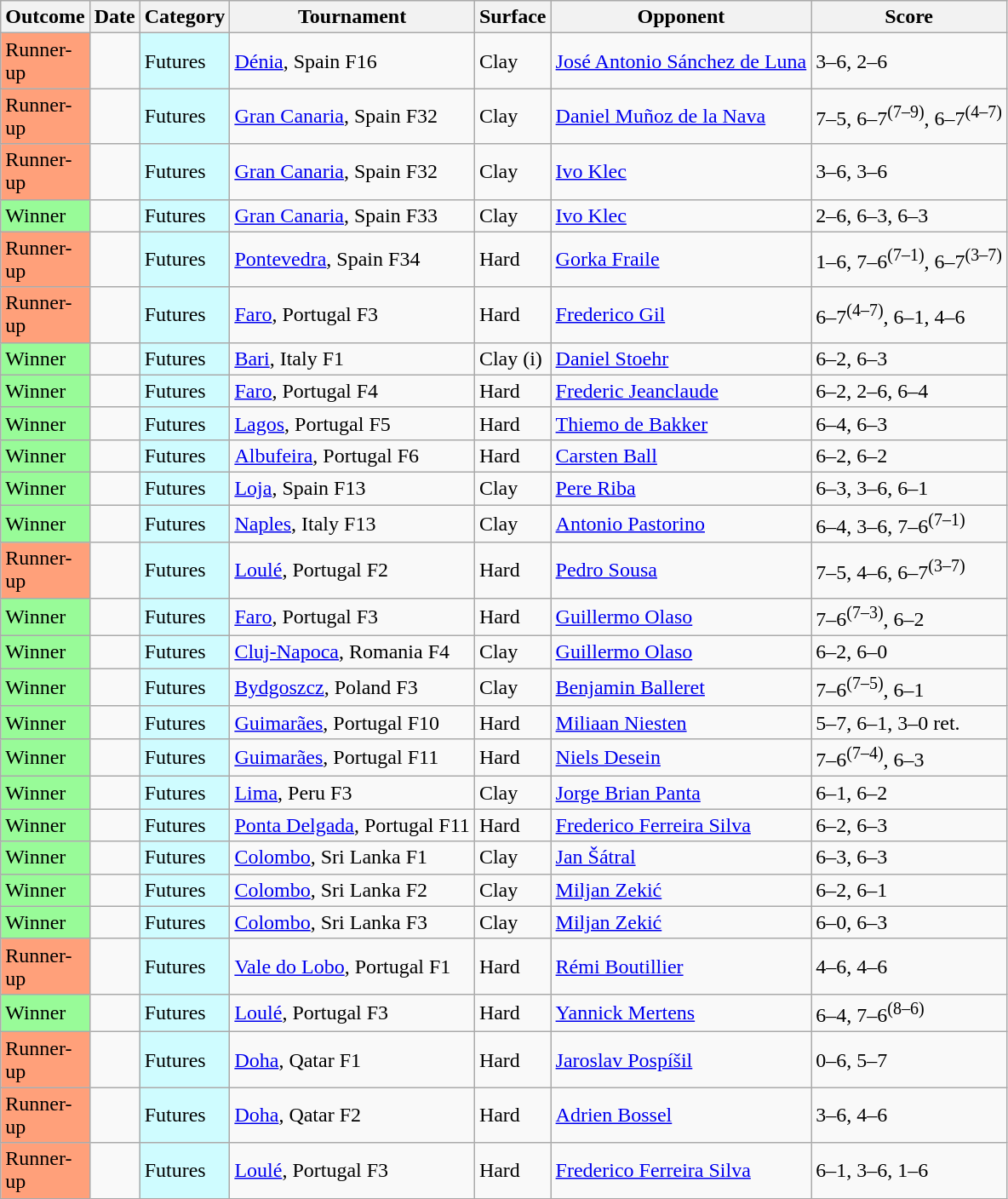<table class="sortable wikitable">
<tr>
<th scope="col" width=40>Outcome</th>
<th scope="col">Date</th>
<th scope="col">Category</th>
<th scope="col">Tournament</th>
<th scope="col">Surface</th>
<th scope="col">Opponent</th>
<th scope="col" class="unsortable">Score</th>
</tr>
<tr>
<td bgcolor=FFA07A>Runner-up</td>
<td></td>
<td style=background:#CFFCFF>Futures</td>
<td><a href='#'>Dénia</a>, Spain F16</td>
<td>Clay</td>
<td data-sort-value="Sánchez de Luna, JA"> <a href='#'>José Antonio Sánchez de Luna</a></td>
<td>3–6, 2–6</td>
</tr>
<tr>
<td bgcolor=FFA07A>Runner-up</td>
<td></td>
<td style=background:#CFFCFF>Futures</td>
<td><a href='#'>Gran Canaria</a>, Spain F32</td>
<td>Clay</td>
<td data-sort-value="Muñoz de la Nava, D"> <a href='#'>Daniel Muñoz de la Nava</a></td>
<td>7–5, 6–7<sup>(7–9)</sup>, 6–7<sup>(4–7)</sup></td>
</tr>
<tr>
<td bgcolor=FFA07A>Runner-up</td>
<td></td>
<td style=background:#CFFCFF>Futures</td>
<td><a href='#'>Gran Canaria</a>, Spain F32</td>
<td>Clay</td>
<td data-sort-value="Klec, I"> <a href='#'>Ivo Klec</a></td>
<td>3–6, 3–6</td>
</tr>
<tr>
<td bgcolor=98FB98>Winner</td>
<td></td>
<td style=background:#CFFCFF>Futures</td>
<td><a href='#'>Gran Canaria</a>, Spain F33</td>
<td>Clay</td>
<td data-sort-value="Klec, I"> <a href='#'>Ivo Klec</a></td>
<td>2–6, 6–3, 6–3</td>
</tr>
<tr>
<td bgcolor=FFA07A>Runner-up</td>
<td></td>
<td style=background:#CFFCFF>Futures</td>
<td><a href='#'>Pontevedra</a>, Spain F34</td>
<td>Hard</td>
<td data-sort-value="Fraile, G"> <a href='#'>Gorka Fraile</a></td>
<td>1–6, 7–6<sup>(7–1)</sup>, 6–7<sup>(3–7)</sup></td>
</tr>
<tr>
<td bgcolor=FFA07A>Runner-up</td>
<td></td>
<td style=background:#CFFCFF>Futures</td>
<td><a href='#'>Faro</a>, Portugal F3</td>
<td>Hard</td>
<td data-sort-value="Gil, F"> <a href='#'>Frederico Gil</a></td>
<td>6–7<sup>(4–7)</sup>, 6–1, 4–6</td>
</tr>
<tr>
<td bgcolor=98FB98>Winner</td>
<td></td>
<td style=background:#CFFCFF>Futures</td>
<td><a href='#'>Bari</a>, Italy F1</td>
<td>Clay (i)</td>
<td data-sort-value="Stoehr, D"> <a href='#'>Daniel Stoehr</a></td>
<td>6–2, 6–3</td>
</tr>
<tr>
<td bgcolor=98FB98>Winner</td>
<td></td>
<td style=background:#CFFCFF>Futures</td>
<td><a href='#'>Faro</a>, Portugal F4</td>
<td>Hard</td>
<td data-sort-value="Jeanclaude, F"> <a href='#'>Frederic Jeanclaude</a></td>
<td>6–2, 2–6, 6–4</td>
</tr>
<tr>
<td bgcolor=98FB98>Winner</td>
<td></td>
<td style=background:#CFFCFF>Futures</td>
<td><a href='#'>Lagos</a>, Portugal F5</td>
<td>Hard</td>
<td data-sort-value="Bakker, T"> <a href='#'>Thiemo de Bakker</a></td>
<td>6–4, 6–3</td>
</tr>
<tr>
<td bgcolor=98FB98>Winner</td>
<td></td>
<td style=background:#CFFCFF>Futures</td>
<td><a href='#'>Albufeira</a>, Portugal F6</td>
<td>Hard</td>
<td data-sort-value="Ball, C"> <a href='#'>Carsten Ball</a></td>
<td>6–2, 6–2</td>
</tr>
<tr>
<td bgcolor=98FB98>Winner</td>
<td></td>
<td style=background:#CFFCFF>Futures</td>
<td><a href='#'>Loja</a>, Spain F13</td>
<td>Clay</td>
<td data-sort-value="Riba, P"> <a href='#'>Pere Riba</a></td>
<td>6–3, 3–6, 6–1</td>
</tr>
<tr>
<td bgcolor=98FB98>Winner</td>
<td></td>
<td style=background:#CFFCFF>Futures</td>
<td><a href='#'>Naples</a>, Italy F13</td>
<td>Clay</td>
<td data-sort-value="Pastorino, A"> <a href='#'>Antonio Pastorino</a></td>
<td>6–4, 3–6, 7–6<sup>(7–1)</sup></td>
</tr>
<tr>
<td bgcolor=FFA07A>Runner-up</td>
<td></td>
<td style=background:#CFFCFF>Futures</td>
<td><a href='#'>Loulé</a>, Portugal F2</td>
<td>Hard</td>
<td data-sort-value="Sousa, P"> <a href='#'>Pedro Sousa</a></td>
<td>7–5, 4–6, 6–7<sup>(3–7)</sup></td>
</tr>
<tr>
<td bgcolor=98FB98>Winner</td>
<td></td>
<td style=background:#CFFCFF>Futures</td>
<td><a href='#'>Faro</a>, Portugal F3</td>
<td>Hard</td>
<td data-sort-value="Olaso, G"> <a href='#'>Guillermo Olaso</a></td>
<td>7–6<sup>(7–3)</sup>, 6–2</td>
</tr>
<tr>
<td bgcolor=98FB98>Winner</td>
<td></td>
<td style=background:#CFFCFF>Futures</td>
<td><a href='#'>Cluj-Napoca</a>, Romania F4</td>
<td>Clay</td>
<td data-sort-value="Olaso, G"> <a href='#'>Guillermo Olaso</a></td>
<td>6–2, 6–0</td>
</tr>
<tr>
<td bgcolor=98FB98>Winner</td>
<td></td>
<td style=background:#CFFCFF>Futures</td>
<td><a href='#'>Bydgoszcz</a>, Poland F3</td>
<td>Clay</td>
<td data-sort-value="Balleret, B"> <a href='#'>Benjamin Balleret</a></td>
<td>7–6<sup>(7–5)</sup>, 6–1</td>
</tr>
<tr>
<td bgcolor=98FB98>Winner</td>
<td></td>
<td style=background:#CFFCFF>Futures</td>
<td><a href='#'>Guimarães</a>, Portugal F10</td>
<td>Hard</td>
<td data-sort-value="Niesten, M"> <a href='#'>Miliaan Niesten</a></td>
<td>5–7, 6–1, 3–0 ret.</td>
</tr>
<tr>
<td bgcolor=98FB98>Winner</td>
<td></td>
<td style=background:#CFFCFF>Futures</td>
<td><a href='#'>Guimarães</a>, Portugal F11</td>
<td>Hard</td>
<td data-sort-value="Desein, N"> <a href='#'>Niels Desein</a></td>
<td>7–6<sup>(7–4)</sup>, 6–3</td>
</tr>
<tr>
<td bgcolor=98FB98>Winner</td>
<td></td>
<td style=background:#CFFCFF>Futures</td>
<td><a href='#'>Lima</a>, Peru F3</td>
<td>Clay</td>
<td data-sort-value="Brian Panta, J"> <a href='#'>Jorge Brian Panta</a></td>
<td>6–1, 6–2</td>
</tr>
<tr>
<td bgcolor=98FB98>Winner</td>
<td></td>
<td style=background:#CFFCFF>Futures</td>
<td><a href='#'>Ponta Delgada</a>, Portugal F11</td>
<td>Hard</td>
<td data-sort-value="Ferreira Silva, F"> <a href='#'>Frederico Ferreira Silva</a></td>
<td>6–2, 6–3</td>
</tr>
<tr>
<td bgcolor=98FB98>Winner</td>
<td></td>
<td style=background:#CFFCFF>Futures</td>
<td><a href='#'>Colombo</a>, Sri Lanka F1</td>
<td>Clay</td>
<td data-sort-value="Satral, J"> <a href='#'>Jan Šátral</a></td>
<td>6–3, 6–3</td>
</tr>
<tr>
<td bgcolor=98FB98>Winner</td>
<td></td>
<td style=background:#CFFCFF>Futures</td>
<td><a href='#'>Colombo</a>, Sri Lanka F2</td>
<td>Clay</td>
<td data-sort-value="Zekic, M"> <a href='#'>Miljan Zekić</a></td>
<td>6–2, 6–1</td>
</tr>
<tr>
<td bgcolor=98FB98>Winner</td>
<td></td>
<td style=background:#CFFCFF>Futures</td>
<td><a href='#'>Colombo</a>, Sri Lanka F3</td>
<td>Clay</td>
<td data-sort-value="Zekic, M"> <a href='#'>Miljan Zekić</a></td>
<td>6–0, 6–3</td>
</tr>
<tr>
<td bgcolor=FFA07A>Runner-up</td>
<td></td>
<td style=background:#CFFCFF>Futures</td>
<td><a href='#'>Vale do Lobo</a>, Portugal F1</td>
<td>Hard</td>
<td data-sort-value="Boutillier, R"> <a href='#'>Rémi Boutillier</a></td>
<td>4–6, 4–6</td>
</tr>
<tr>
<td bgcolor=98FB98>Winner</td>
<td></td>
<td style=background:#CFFCFF>Futures</td>
<td><a href='#'>Loulé</a>, Portugal F3</td>
<td>Hard</td>
<td data-sort-value="Mertens, Y"> <a href='#'>Yannick Mertens</a></td>
<td>6–4, 7–6<sup>(8–6)</sup></td>
</tr>
<tr>
<td bgcolor=FFA07A>Runner-up</td>
<td></td>
<td style=background:#CFFCFF>Futures</td>
<td><a href='#'>Doha</a>, Qatar F1</td>
<td>Hard</td>
<td data-sort-value="Pospisil, J"> <a href='#'>Jaroslav Pospíšil</a></td>
<td>0–6, 5–7</td>
</tr>
<tr>
<td bgcolor=FFA07A>Runner-up</td>
<td></td>
<td style=background:#CFFCFF>Futures</td>
<td><a href='#'>Doha</a>, Qatar F2</td>
<td>Hard</td>
<td data-sort-value="Bossel, A"> <a href='#'>Adrien Bossel</a></td>
<td>3–6, 4–6</td>
</tr>
<tr>
<td bgcolor=FFA07A>Runner-up</td>
<td></td>
<td style=background:#CFFCFF>Futures</td>
<td><a href='#'>Loulé</a>, Portugal F3</td>
<td>Hard</td>
<td data-sort-value="Machado, R"> <a href='#'>Frederico Ferreira Silva</a></td>
<td>6–1, 3–6, 1–6</td>
</tr>
</table>
